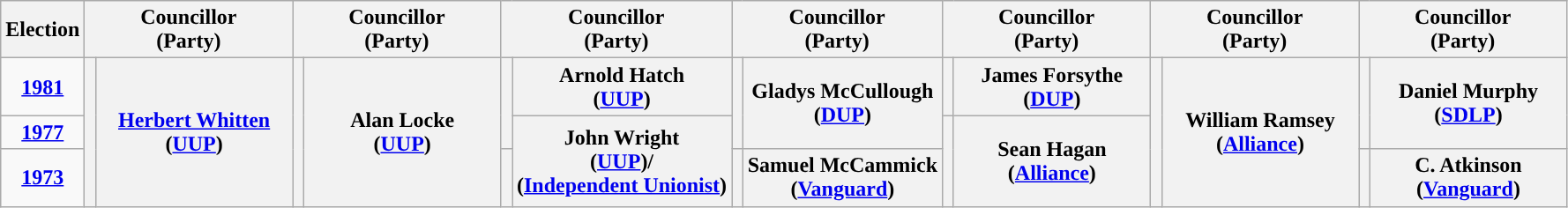<table class="wikitable" style="text-align:center">
<tr>
<th scope="col" width="50">Election</th>
<th scope="col" width="150" colspan = "2">Councillor<br> (Party)</th>
<th scope="col" width="150" colspan = "2">Councillor<br> (Party)</th>
<th scope="col" width="150" colspan = "2">Councillor<br> (Party)</th>
<th scope="col" width="150" colspan = "2">Councillor<br> (Party)</th>
<th scope="col" width="150" colspan = "2">Councillor<br> (Party)</th>
<th scope="col" width="150" colspan = "2">Councillor<br> (Party)</th>
<th scope="col" width="150" colspan = "2">Councillor<br> (Party)</th>
</tr>
<tr>
<td><strong><a href='#'>1981</a></strong></td>
<th rowspan="3" width="1" style="background-color: "></th>
<th rowspan = "3"><a href='#'>Herbert Whitten</a> <br> (<a href='#'>UUP</a>)</th>
<th rowspan="3" width="1" style="background-color: "></th>
<th rowspan = "3">Alan Locke <br> (<a href='#'>UUP</a>)</th>
<th rowspan="2" width="1" style="background-color: "></th>
<th rowspan = "1">Arnold Hatch <br> (<a href='#'>UUP</a>)</th>
<th rowspan="2" width="1" style="background-color: "></th>
<th rowspan = "2">Gladys McCullough <br> (<a href='#'>DUP</a>)</th>
<th rowspan="1" width="1" style="background-color: "></th>
<th rowspan = "1">James Forsythe <br> (<a href='#'>DUP</a>)</th>
<th rowspan="3" width="1" style="background-color: "></th>
<th rowspan = "3">William Ramsey <br> (<a href='#'>Alliance</a>)</th>
<th rowspan="2" width="1" style="background-color: "></th>
<th rowspan = "2">Daniel Murphy <br> (<a href='#'>SDLP</a>)</th>
</tr>
<tr>
<td><strong><a href='#'>1977</a></strong></td>
<th rowspan = "2">John Wright <br> (<a href='#'>UUP</a>)/ <br> (<a href='#'>Independent Unionist</a>)</th>
<th rowspan="2" width="1" style="background-color: "></th>
<th rowspan = "2">Sean Hagan <br> (<a href='#'>Alliance</a>)</th>
</tr>
<tr>
<td><strong><a href='#'>1973</a></strong></td>
<th rowspan="1" width="1" style="background-color: "></th>
<th rowspan="1" width="1" style="background-color: "></th>
<th rowspan = "1">Samuel McCammick <br> (<a href='#'>Vanguard</a>)</th>
<th rowspan="1" width="1" style="background-color: "></th>
<th rowspan = "1">C. Atkinson <br> (<a href='#'>Vanguard</a>)</th>
</tr>
</table>
